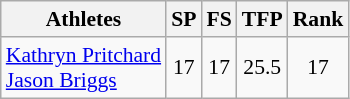<table class="wikitable" border="1" style="font-size:90%">
<tr>
<th>Athletes</th>
<th>SP</th>
<th>FS</th>
<th>TFP</th>
<th>Rank</th>
</tr>
<tr align=center>
<td align=left><a href='#'>Kathryn Pritchard</a><br><a href='#'>Jason Briggs</a></td>
<td>17</td>
<td>17</td>
<td>25.5</td>
<td>17</td>
</tr>
</table>
